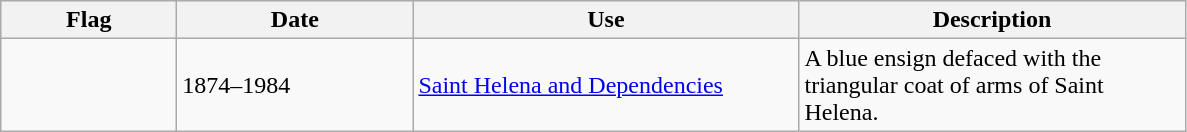<table class="wikitable">
<tr style="background:#efefef;">
<th style="width:110px;">Flag</th>
<th style="width:150px;">Date</th>
<th style="width:250px;">Use</th>
<th style="width:250px;">Description</th>
</tr>
<tr>
<td></td>
<td>1874–1984</td>
<td><a href='#'>Saint Helena and Dependencies</a></td>
<td>A blue ensign defaced with the triangular coat of arms of Saint Helena.</td>
</tr>
</table>
